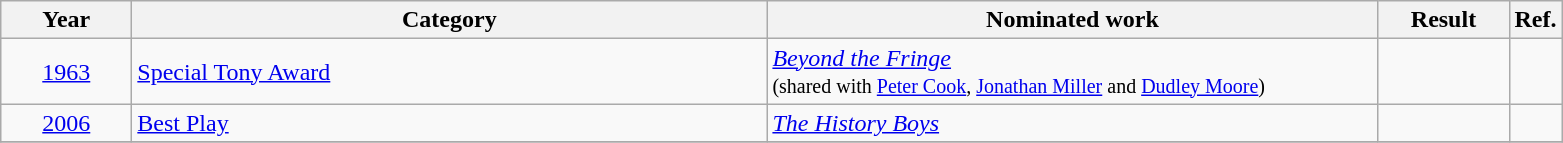<table class=wikitable>
<tr>
<th scope="col" style="width:5em;">Year</th>
<th scope="col" style="width:26em;">Category</th>
<th scope="col" style="width:25em;">Nominated work</th>
<th scope="col" style="width:5em;">Result</th>
<th>Ref.</th>
</tr>
<tr>
<td style="text-align:center;"><a href='#'>1963</a></td>
<td><a href='#'>Special Tony Award</a></td>
<td><em><a href='#'>Beyond the Fringe</a></em> <br> <small>(shared with <a href='#'>Peter Cook</a>, <a href='#'>Jonathan Miller</a> and <a href='#'>Dudley Moore</a>)</small></td>
<td></td>
<td style="text-align:center;"></td>
</tr>
<tr>
<td style="text-align:center;"><a href='#'>2006</a></td>
<td><a href='#'>Best Play</a></td>
<td><em><a href='#'>The History Boys</a></em></td>
<td></td>
<td style="text-align:center;"></td>
</tr>
<tr>
</tr>
</table>
